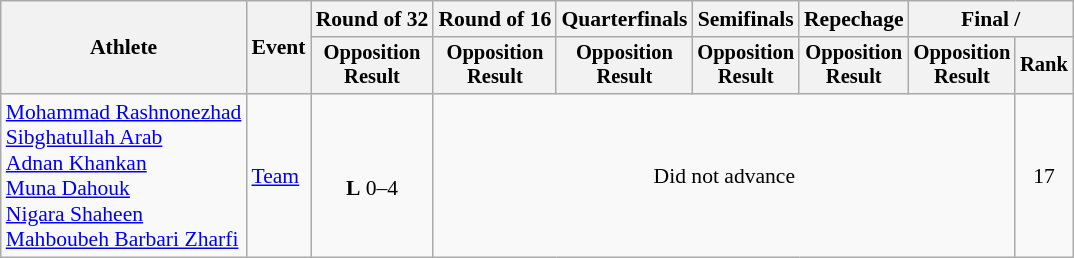<table class="wikitable" style="font-size:90%">
<tr>
<th rowspan="2">Athlete</th>
<th rowspan="2">Event</th>
<th>Round of 32</th>
<th>Round of 16</th>
<th>Quarterfinals</th>
<th>Semifinals</th>
<th>Repechage</th>
<th colspan=2>Final / </th>
</tr>
<tr style="font-size:95%">
<th>Opposition<br>Result</th>
<th>Opposition<br>Result</th>
<th>Opposition<br>Result</th>
<th>Opposition<br>Result</th>
<th>Opposition<br>Result</th>
<th>Opposition<br>Result</th>
<th>Rank</th>
</tr>
<tr align=center>
<td align=left><a href='#'>Mohammad Rashnonezhad</a><br><a href='#'>Sibghatullah Arab</a><br><a href='#'>Adnan Khankan</a><br><a href='#'>Muna Dahouk</a><br><a href='#'>Nigara Shaheen</a><br><a href='#'>Mahboubeh Barbari Zharfi</a></td>
<td align=left><a href='#'>Team</a></td>
<td><br><strong>L</strong> 0–4</td>
<td colspan=5>Did not advance</td>
<td>17</td>
</tr>
</table>
